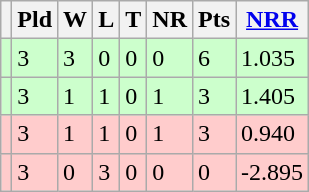<table class="wikitable">
<tr>
<th></th>
<th>Pld</th>
<th>W</th>
<th>L</th>
<th>T</th>
<th>NR</th>
<th>Pts</th>
<th><a href='#'>NRR</a></th>
</tr>
<tr style="background:#cfc;">
<td></td>
<td>3</td>
<td>3</td>
<td>0</td>
<td>0</td>
<td>0</td>
<td>6</td>
<td>1.035</td>
</tr>
<tr style="background:#cfc;">
<td></td>
<td>3</td>
<td>1</td>
<td>1</td>
<td>0</td>
<td>1</td>
<td>3</td>
<td>1.405</td>
</tr>
<tr style="background:#fcc;">
<td></td>
<td>3</td>
<td>1</td>
<td>1</td>
<td>0</td>
<td>1</td>
<td>3</td>
<td>0.940</td>
</tr>
<tr style="background:#fcc;">
<td></td>
<td>3</td>
<td>0</td>
<td>3</td>
<td>0</td>
<td>0</td>
<td>0</td>
<td>-2.895</td>
</tr>
</table>
